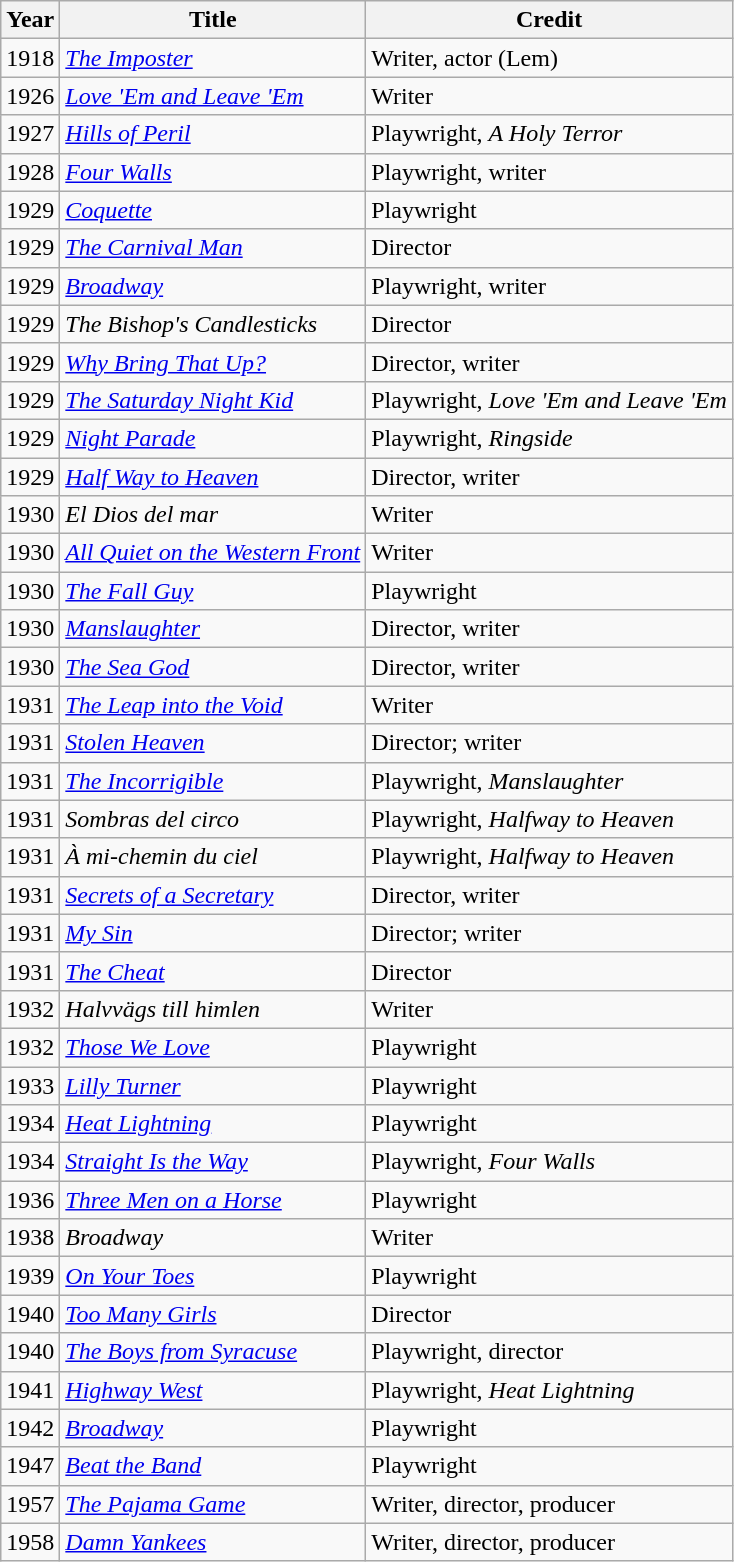<table class="wikitable">
<tr>
<th>Year</th>
<th>Title</th>
<th>Credit</th>
</tr>
<tr>
<td>1918</td>
<td><em><a href='#'>The Imposter</a></em></td>
<td>Writer, actor (Lem)</td>
</tr>
<tr>
<td>1926</td>
<td><em><a href='#'>Love 'Em and Leave 'Em</a></em></td>
<td>Writer</td>
</tr>
<tr>
<td>1927</td>
<td><em><a href='#'>Hills of Peril</a></em></td>
<td>Playwright, <em>A Holy Terror</em></td>
</tr>
<tr>
<td>1928</td>
<td><em><a href='#'>Four Walls</a></em></td>
<td>Playwright, writer</td>
</tr>
<tr>
<td>1929</td>
<td><em><a href='#'>Coquette</a></em></td>
<td>Playwright</td>
</tr>
<tr>
<td>1929</td>
<td><em><a href='#'>The Carnival Man</a></em></td>
<td>Director</td>
</tr>
<tr>
<td>1929</td>
<td><em><a href='#'>Broadway</a></em></td>
<td>Playwright, writer</td>
</tr>
<tr>
<td>1929</td>
<td><em>The Bishop's Candlesticks</em></td>
<td>Director</td>
</tr>
<tr>
<td>1929</td>
<td><em><a href='#'>Why Bring That Up?</a></em></td>
<td>Director, writer</td>
</tr>
<tr>
<td>1929</td>
<td><em><a href='#'>The Saturday Night Kid</a></em></td>
<td>Playwright, <em>Love 'Em and Leave 'Em</em></td>
</tr>
<tr>
<td>1929</td>
<td><em><a href='#'>Night Parade</a></em></td>
<td>Playwright, <em>Ringside</em></td>
</tr>
<tr>
<td>1929</td>
<td><em><a href='#'>Half Way to Heaven</a></em></td>
<td>Director, writer</td>
</tr>
<tr>
<td>1930</td>
<td><em>El Dios del mar</em></td>
<td>Writer</td>
</tr>
<tr>
<td>1930</td>
<td><em><a href='#'>All Quiet on the Western Front</a></em></td>
<td>Writer</td>
</tr>
<tr>
<td>1930</td>
<td><em><a href='#'>The Fall Guy</a></em></td>
<td>Playwright</td>
</tr>
<tr>
<td>1930</td>
<td><em><a href='#'>Manslaughter</a></em></td>
<td>Director, writer</td>
</tr>
<tr>
<td>1930</td>
<td><em><a href='#'>The Sea God</a></em></td>
<td>Director, writer</td>
</tr>
<tr>
<td>1931</td>
<td><em><a href='#'>The Leap into the Void</a></em></td>
<td>Writer</td>
</tr>
<tr>
<td>1931</td>
<td><em><a href='#'>Stolen Heaven</a></em></td>
<td>Director; writer</td>
</tr>
<tr>
<td>1931</td>
<td><em><a href='#'>The Incorrigible</a></em></td>
<td>Playwright, <em>Manslaughter</em></td>
</tr>
<tr>
<td>1931</td>
<td><em>Sombras del circo</em></td>
<td>Playwright, <em>Halfway to Heaven</em></td>
</tr>
<tr>
<td>1931</td>
<td><em>À mi-chemin du ciel</em></td>
<td>Playwright, <em>Halfway to Heaven</em></td>
</tr>
<tr>
<td>1931</td>
<td><em><a href='#'>Secrets of a Secretary</a></em></td>
<td>Director, writer</td>
</tr>
<tr>
<td>1931</td>
<td><em><a href='#'>My Sin</a></em></td>
<td>Director; writer</td>
</tr>
<tr>
<td>1931</td>
<td><em><a href='#'>The Cheat</a></em></td>
<td>Director</td>
</tr>
<tr>
<td>1932</td>
<td><em>Halvvägs till himlen</em></td>
<td>Writer</td>
</tr>
<tr>
<td>1932</td>
<td><em><a href='#'>Those We Love</a></em></td>
<td>Playwright</td>
</tr>
<tr>
<td>1933</td>
<td><em><a href='#'>Lilly Turner</a></em></td>
<td>Playwright</td>
</tr>
<tr>
<td>1934</td>
<td><em><a href='#'>Heat Lightning</a></em></td>
<td>Playwright</td>
</tr>
<tr>
<td>1934</td>
<td><em><a href='#'>Straight Is the Way</a></em></td>
<td>Playwright, <em>Four Walls</em></td>
</tr>
<tr>
<td>1936</td>
<td><em><a href='#'>Three Men on a Horse</a></em></td>
<td>Playwright</td>
</tr>
<tr>
<td>1938</td>
<td><em>Broadway</em></td>
<td>Writer</td>
</tr>
<tr>
<td>1939</td>
<td><em><a href='#'>On Your Toes</a></em></td>
<td>Playwright</td>
</tr>
<tr>
<td>1940</td>
<td><em><a href='#'>Too Many Girls</a></em></td>
<td>Director</td>
</tr>
<tr>
<td>1940</td>
<td><em><a href='#'>The Boys from Syracuse</a></em></td>
<td>Playwright, director</td>
</tr>
<tr>
<td>1941</td>
<td><em><a href='#'>Highway West</a></em></td>
<td>Playwright, <em>Heat Lightning</em></td>
</tr>
<tr>
<td>1942</td>
<td><em><a href='#'>Broadway</a></em></td>
<td>Playwright</td>
</tr>
<tr>
<td>1947</td>
<td><em><a href='#'>Beat the Band</a></em></td>
<td>Playwright</td>
</tr>
<tr>
<td>1957</td>
<td><em><a href='#'>The Pajama Game</a></em></td>
<td>Writer, director, producer</td>
</tr>
<tr>
<td>1958</td>
<td><em><a href='#'>Damn Yankees</a></em></td>
<td>Writer, director, producer</td>
</tr>
</table>
